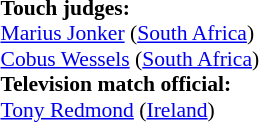<table width=100% style="font-size: 90%">
<tr>
<td><br><strong>Touch judges:</strong>
<br><a href='#'>Marius Jonker</a> (<a href='#'>South Africa</a>)
<br><a href='#'>Cobus Wessels</a> (<a href='#'>South Africa</a>)
<br><strong>Television match official:</strong>
<br><a href='#'>Tony Redmond</a> (<a href='#'>Ireland</a>)</td>
</tr>
</table>
